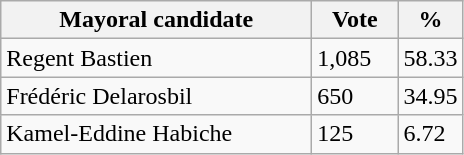<table class="wikitable">
<tr>
<th bgcolor="#DDDDFF" width="200px">Mayoral candidate</th>
<th bgcolor="#DDDDFF" width="50px">Vote</th>
<th bgcolor="#DDDDFF" width="30px">%</th>
</tr>
<tr>
<td>Regent Bastien</td>
<td>1,085</td>
<td>58.33</td>
</tr>
<tr>
<td>Frédéric Delarosbil</td>
<td>650</td>
<td>34.95</td>
</tr>
<tr>
<td>Kamel-Eddine Habiche</td>
<td>125</td>
<td>6.72</td>
</tr>
</table>
